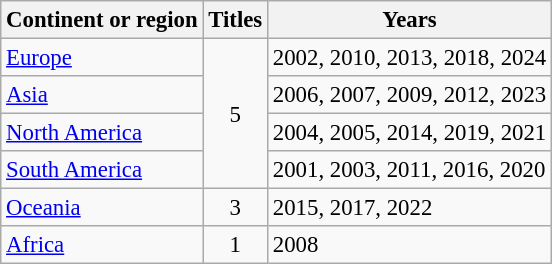<table class="wikitable sortable" style="font-size: 95%;">
<tr>
<th>Continent or region</th>
<th>Titles</th>
<th>Years</th>
</tr>
<tr>
<td><a href='#'>Europe</a></td>
<td rowspan="4" style="text-align:center;">5</td>
<td>2002, 2010, 2013, 2018, 2024</td>
</tr>
<tr>
<td><a href='#'>Asia</a></td>
<td>2006, 2007, 2009, 2012, 2023</td>
</tr>
<tr>
<td><a href='#'>North America</a></td>
<td>2004, 2005, 2014, 2019, 2021</td>
</tr>
<tr>
<td><a href='#'>South America</a></td>
<td>2001, 2003, 2011, 2016, 2020</td>
</tr>
<tr>
<td><a href='#'>Oceania</a></td>
<td style="text-align:center;">3</td>
<td>2015, 2017, 2022</td>
</tr>
<tr>
<td><a href='#'>Africa</a></td>
<td style="text-align:center;">1</td>
<td>2008</td>
</tr>
</table>
